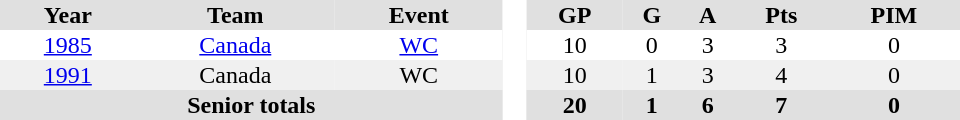<table border="0" cellpadding="1" cellspacing="0" style="text-align:center; width:40em">
<tr ALIGN="center" bgcolor="#e0e0e0">
<th>Year</th>
<th>Team</th>
<th>Event</th>
<th ALIGN="center" rowspan="99" bgcolor="#ffffff"> </th>
<th>GP</th>
<th>G</th>
<th>A</th>
<th>Pts</th>
<th>PIM</th>
</tr>
<tr>
<td><a href='#'>1985</a></td>
<td><a href='#'>Canada</a></td>
<td><a href='#'>WC</a></td>
<td>10</td>
<td>0</td>
<td>3</td>
<td>3</td>
<td>0</td>
</tr>
<tr bgcolor="#f0f0f0">
<td><a href='#'>1991</a></td>
<td>Canada</td>
<td>WC</td>
<td>10</td>
<td>1</td>
<td>3</td>
<td>4</td>
<td>0</td>
</tr>
<tr bgcolor="#e0e0e0">
<th colspan=3>Senior totals</th>
<th>20</th>
<th>1</th>
<th>6</th>
<th>7</th>
<th>0</th>
</tr>
</table>
